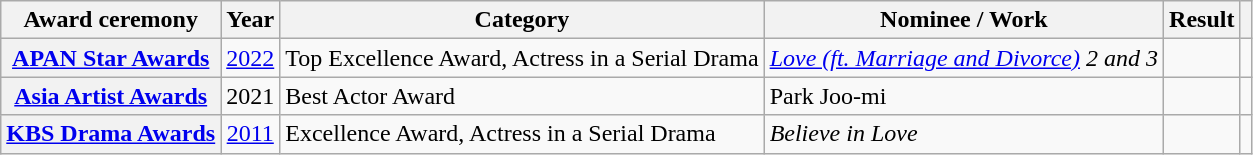<table class="wikitable plainrowheaders sortable">
<tr>
<th scope="col">Award ceremony</th>
<th scope="col">Year</th>
<th scope="col">Category</th>
<th scope="col">Nominee / Work</th>
<th scope="col">Result</th>
<th scope="col" class="unsortable"></th>
</tr>
<tr>
<th scope="row"  rowspan="1"><a href='#'>APAN Star Awards</a></th>
<td style="text-align:center" rowspan="1"><a href='#'>2022</a></td>
<td>Top Excellence Award, Actress in a Serial Drama</td>
<td rowspan="1"><em><a href='#'>Love (ft. Marriage and Divorce)</a> 2 and 3</em></td>
<td></td>
<td style="text-align:center"></td>
</tr>
<tr>
<th scope="row"><a href='#'>Asia Artist Awards</a></th>
<td style="text-align:center;">2021</td>
<td>Best Actor Award</td>
<td>Park Joo-mi</td>
<td></td>
<td style="text-align:center"></td>
</tr>
<tr>
<th scope="row"><a href='#'>KBS Drama Awards</a></th>
<td style="text-align:center"><a href='#'>2011</a></td>
<td>Excellence Award, Actress in a Serial Drama</td>
<td><em>Believe in Love</em></td>
<td></td>
<td></td>
</tr>
</table>
